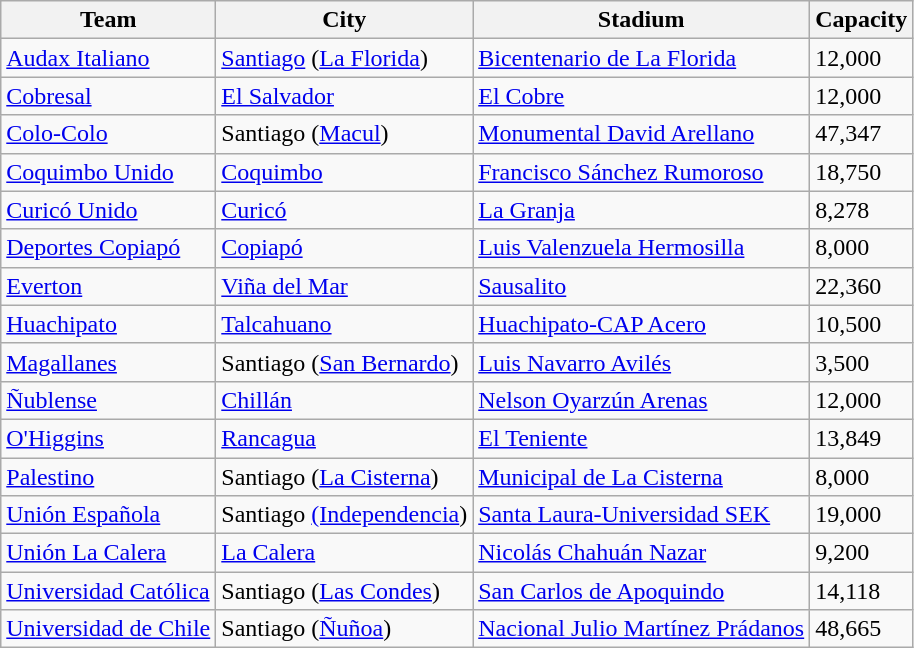<table class="wikitable sortable">
<tr>
<th>Team</th>
<th>City</th>
<th>Stadium</th>
<th>Capacity</th>
</tr>
<tr>
<td><a href='#'>Audax Italiano</a></td>
<td><a href='#'>Santiago</a> (<a href='#'>La Florida</a>)</td>
<td><a href='#'>Bicentenario de La Florida</a></td>
<td>12,000</td>
</tr>
<tr>
<td><a href='#'>Cobresal</a></td>
<td><a href='#'>El Salvador</a></td>
<td><a href='#'>El Cobre</a></td>
<td>12,000</td>
</tr>
<tr>
<td><a href='#'>Colo-Colo</a></td>
<td>Santiago (<a href='#'>Macul</a>)</td>
<td><a href='#'>Monumental David Arellano</a></td>
<td>47,347</td>
</tr>
<tr>
<td><a href='#'>Coquimbo Unido</a></td>
<td><a href='#'>Coquimbo</a></td>
<td><a href='#'>Francisco Sánchez Rumoroso</a></td>
<td>18,750</td>
</tr>
<tr>
<td><a href='#'>Curicó Unido</a></td>
<td><a href='#'>Curicó</a></td>
<td><a href='#'>La Granja</a></td>
<td>8,278</td>
</tr>
<tr>
<td><a href='#'>Deportes Copiapó</a></td>
<td><a href='#'>Copiapó</a></td>
<td><a href='#'>Luis Valenzuela Hermosilla</a></td>
<td>8,000</td>
</tr>
<tr>
<td><a href='#'>Everton</a></td>
<td><a href='#'>Viña del Mar</a></td>
<td><a href='#'>Sausalito</a></td>
<td>22,360</td>
</tr>
<tr>
<td><a href='#'>Huachipato</a></td>
<td><a href='#'>Talcahuano</a></td>
<td><a href='#'>Huachipato-CAP Acero</a></td>
<td>10,500</td>
</tr>
<tr>
<td><a href='#'>Magallanes</a></td>
<td>Santiago (<a href='#'>San Bernardo</a>)</td>
<td><a href='#'>Luis Navarro Avilés</a></td>
<td>3,500</td>
</tr>
<tr>
<td><a href='#'>Ñublense</a></td>
<td><a href='#'>Chillán</a></td>
<td><a href='#'>Nelson Oyarzún Arenas</a></td>
<td>12,000</td>
</tr>
<tr>
<td><a href='#'>O'Higgins</a></td>
<td><a href='#'>Rancagua</a></td>
<td><a href='#'>El Teniente</a></td>
<td>13,849</td>
</tr>
<tr>
<td><a href='#'>Palestino</a></td>
<td>Santiago (<a href='#'>La Cisterna</a>)</td>
<td><a href='#'>Municipal de La Cisterna</a></td>
<td>8,000</td>
</tr>
<tr>
<td><a href='#'>Unión Española</a></td>
<td>Santiago <a href='#'>(Independencia</a>)</td>
<td><a href='#'>Santa Laura-Universidad SEK</a></td>
<td>19,000</td>
</tr>
<tr>
<td><a href='#'>Unión La Calera</a></td>
<td><a href='#'>La Calera</a></td>
<td><a href='#'>Nicolás Chahuán Nazar</a></td>
<td>9,200</td>
</tr>
<tr>
<td><a href='#'>Universidad Católica</a></td>
<td>Santiago (<a href='#'>Las Condes</a>)</td>
<td><a href='#'>San Carlos de Apoquindo</a></td>
<td>14,118</td>
</tr>
<tr>
<td><a href='#'>Universidad de Chile</a></td>
<td>Santiago (<a href='#'>Ñuñoa</a>)</td>
<td><a href='#'>Nacional Julio Martínez Prádanos</a></td>
<td>48,665</td>
</tr>
</table>
